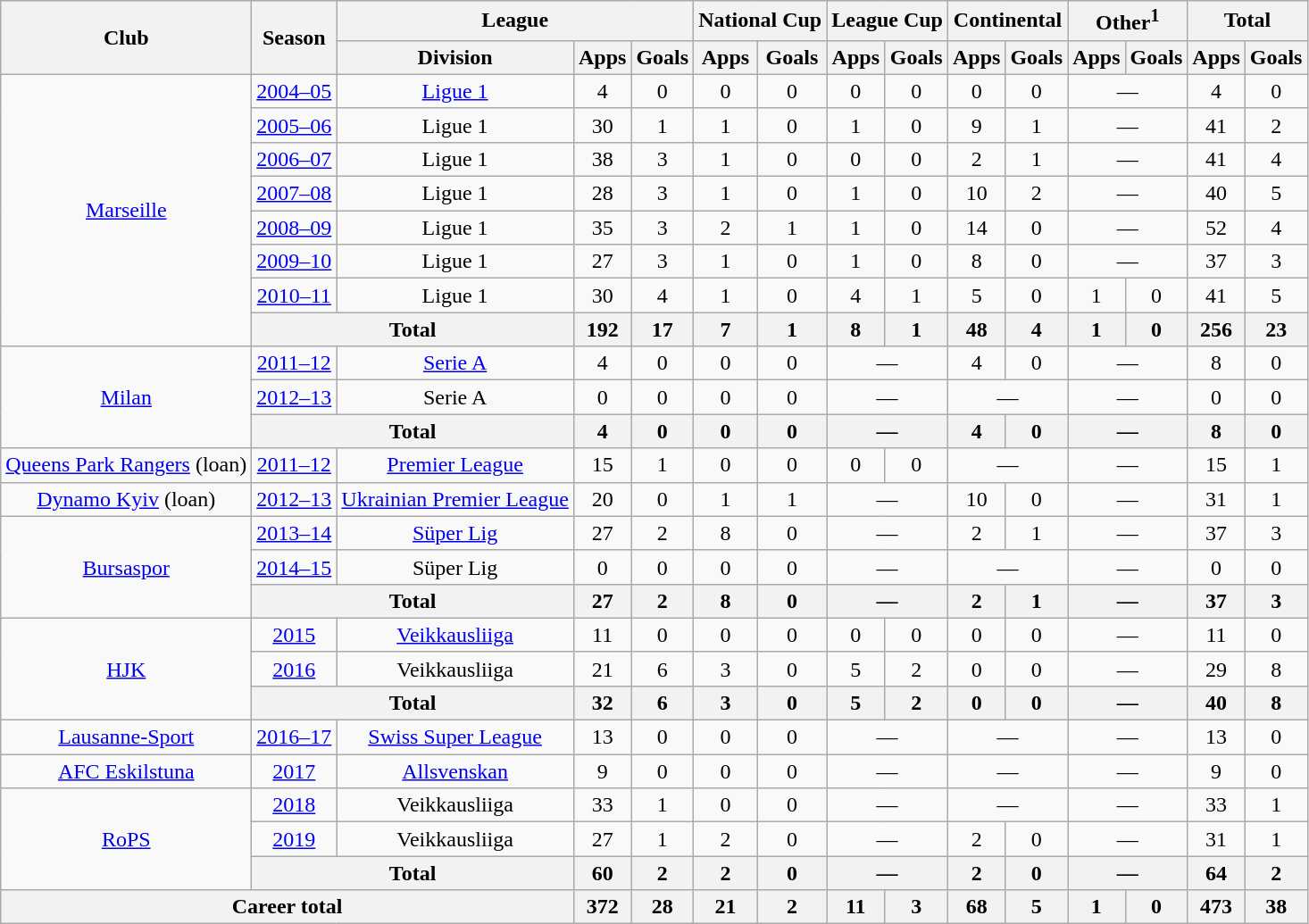<table class="wikitable" style="text-align: center">
<tr>
<th rowspan="2">Club</th>
<th rowspan="2">Season</th>
<th colspan="3">League</th>
<th colspan="2">National Cup</th>
<th colspan="2">League Cup</th>
<th colspan="2">Continental</th>
<th colspan="2">Other<sup>1</sup></th>
<th colspan="2">Total</th>
</tr>
<tr>
<th>Division</th>
<th>Apps</th>
<th>Goals</th>
<th>Apps</th>
<th>Goals</th>
<th>Apps</th>
<th>Goals</th>
<th>Apps</th>
<th>Goals</th>
<th>Apps</th>
<th>Goals</th>
<th>Apps</th>
<th>Goals</th>
</tr>
<tr>
<td rowspan="8"><a href='#'>Marseille</a></td>
<td><a href='#'>2004–05</a></td>
<td><a href='#'>Ligue 1</a></td>
<td>4</td>
<td>0</td>
<td>0</td>
<td>0</td>
<td>0</td>
<td>0</td>
<td>0</td>
<td>0</td>
<td colspan="2">—</td>
<td>4</td>
<td>0</td>
</tr>
<tr>
<td><a href='#'>2005–06</a></td>
<td>Ligue 1</td>
<td>30</td>
<td>1</td>
<td>1</td>
<td>0</td>
<td>1</td>
<td>0</td>
<td>9</td>
<td>1</td>
<td colspan="2">—</td>
<td>41</td>
<td>2</td>
</tr>
<tr>
<td><a href='#'>2006–07</a></td>
<td>Ligue 1</td>
<td>38</td>
<td>3</td>
<td>1</td>
<td>0</td>
<td>0</td>
<td>0</td>
<td>2</td>
<td>1</td>
<td colspan="2">—</td>
<td>41</td>
<td>4</td>
</tr>
<tr>
<td><a href='#'>2007–08</a></td>
<td>Ligue 1</td>
<td>28</td>
<td>3</td>
<td>1</td>
<td>0</td>
<td>1</td>
<td>0</td>
<td>10</td>
<td>2</td>
<td colspan="2">—</td>
<td>40</td>
<td>5</td>
</tr>
<tr>
<td><a href='#'>2008–09</a></td>
<td>Ligue 1</td>
<td>35</td>
<td>3</td>
<td>2</td>
<td>1</td>
<td>1</td>
<td>0</td>
<td>14</td>
<td>0</td>
<td colspan="2">—</td>
<td>52</td>
<td>4</td>
</tr>
<tr>
<td><a href='#'>2009–10</a></td>
<td>Ligue 1</td>
<td>27</td>
<td>3</td>
<td>1</td>
<td>0</td>
<td>1</td>
<td>0</td>
<td>8</td>
<td>0</td>
<td colspan="2">—</td>
<td>37</td>
<td>3</td>
</tr>
<tr>
<td><a href='#'>2010–11</a></td>
<td>Ligue 1</td>
<td>30</td>
<td>4</td>
<td>1</td>
<td>0</td>
<td>4</td>
<td>1</td>
<td>5</td>
<td>0</td>
<td>1</td>
<td>0</td>
<td>41</td>
<td>5</td>
</tr>
<tr>
<th colspan="2">Total</th>
<th>192</th>
<th>17</th>
<th>7</th>
<th>1</th>
<th>8</th>
<th>1</th>
<th>48</th>
<th>4</th>
<th>1</th>
<th>0</th>
<th>256</th>
<th>23</th>
</tr>
<tr>
<td rowspan="3"><a href='#'>Milan</a></td>
<td><a href='#'>2011–12</a></td>
<td><a href='#'>Serie A</a></td>
<td>4</td>
<td>0</td>
<td>0</td>
<td>0</td>
<td colspan="2">—</td>
<td>4</td>
<td>0</td>
<td colspan="2">—</td>
<td>8</td>
<td>0</td>
</tr>
<tr>
<td><a href='#'>2012–13</a></td>
<td>Serie A</td>
<td>0</td>
<td>0</td>
<td>0</td>
<td>0</td>
<td colspan="2">—</td>
<td colspan="2">—</td>
<td colspan="2">—</td>
<td>0</td>
<td>0</td>
</tr>
<tr>
<th colspan="2">Total</th>
<th>4</th>
<th>0</th>
<th>0</th>
<th>0</th>
<th colspan="2">—</th>
<th>4</th>
<th>0</th>
<th colspan="2">—</th>
<th>8</th>
<th>0</th>
</tr>
<tr>
<td><a href='#'>Queens Park Rangers</a> (loan)</td>
<td><a href='#'>2011–12</a></td>
<td><a href='#'>Premier League</a></td>
<td>15</td>
<td>1</td>
<td>0</td>
<td>0</td>
<td>0</td>
<td>0</td>
<td colspan="2">—</td>
<td colspan="2">—</td>
<td>15</td>
<td>1</td>
</tr>
<tr>
<td><a href='#'>Dynamo Kyiv</a> (loan)</td>
<td><a href='#'>2012–13</a></td>
<td><a href='#'>Ukrainian Premier League</a></td>
<td>20</td>
<td>0</td>
<td>1</td>
<td>1</td>
<td colspan="2">—</td>
<td>10</td>
<td>0</td>
<td colspan="2">—</td>
<td>31</td>
<td>1</td>
</tr>
<tr>
<td rowspan="3"><a href='#'>Bursaspor</a></td>
<td><a href='#'>2013–14</a></td>
<td><a href='#'>Süper Lig</a></td>
<td>27</td>
<td>2</td>
<td>8</td>
<td>0</td>
<td colspan="2">—</td>
<td>2</td>
<td>1</td>
<td colspan="2">—</td>
<td>37</td>
<td>3</td>
</tr>
<tr>
<td><a href='#'>2014–15</a></td>
<td>Süper Lig</td>
<td>0</td>
<td>0</td>
<td>0</td>
<td>0</td>
<td colspan="2">—</td>
<td colspan="2">—</td>
<td colspan="2">—</td>
<td>0</td>
<td>0</td>
</tr>
<tr>
<th colspan="2">Total</th>
<th>27</th>
<th>2</th>
<th>8</th>
<th>0</th>
<th colspan="2">—</th>
<th>2</th>
<th>1</th>
<th colspan="2">—</th>
<th>37</th>
<th>3</th>
</tr>
<tr>
<td rowspan="3"><a href='#'>HJK</a></td>
<td><a href='#'>2015</a></td>
<td><a href='#'>Veikkausliiga</a></td>
<td>11</td>
<td>0</td>
<td>0</td>
<td>0</td>
<td>0</td>
<td>0</td>
<td>0</td>
<td>0</td>
<td colspan="2">—</td>
<td>11</td>
<td>0</td>
</tr>
<tr>
<td><a href='#'>2016</a></td>
<td>Veikkausliiga</td>
<td>21</td>
<td>6</td>
<td>3</td>
<td>0</td>
<td>5</td>
<td>2</td>
<td>0</td>
<td>0</td>
<td colspan="2">—</td>
<td>29</td>
<td>8</td>
</tr>
<tr>
<th colspan="2">Total</th>
<th>32</th>
<th>6</th>
<th>3</th>
<th>0</th>
<th>5</th>
<th>2</th>
<th>0</th>
<th>0</th>
<th colspan="2">—</th>
<th>40</th>
<th>8</th>
</tr>
<tr>
<td><a href='#'>Lausanne-Sport</a></td>
<td><a href='#'>2016–17</a></td>
<td><a href='#'>Swiss Super League</a></td>
<td>13</td>
<td>0</td>
<td>0</td>
<td>0</td>
<td colspan="2">—</td>
<td colspan="2">—</td>
<td colspan="2">—</td>
<td>13</td>
<td>0</td>
</tr>
<tr>
<td><a href='#'>AFC Eskilstuna</a></td>
<td><a href='#'>2017</a></td>
<td><a href='#'>Allsvenskan</a></td>
<td>9</td>
<td>0</td>
<td>0</td>
<td>0</td>
<td colspan="2">—</td>
<td colspan="2">—</td>
<td colspan="2">—</td>
<td>9</td>
<td>0</td>
</tr>
<tr>
<td rowspan="3"><a href='#'>RoPS</a></td>
<td><a href='#'>2018</a></td>
<td>Veikkausliiga</td>
<td>33</td>
<td>1</td>
<td>0</td>
<td>0</td>
<td colspan="2">—</td>
<td colspan="2">—</td>
<td colspan="2">—</td>
<td>33</td>
<td>1</td>
</tr>
<tr>
<td><a href='#'>2019</a></td>
<td>Veikkausliiga</td>
<td>27</td>
<td>1</td>
<td>2</td>
<td>0</td>
<td colspan="2">—</td>
<td>2</td>
<td>0</td>
<td colspan="2">—</td>
<td>31</td>
<td>1</td>
</tr>
<tr>
<th colspan="2">Total</th>
<th>60</th>
<th>2</th>
<th>2</th>
<th>0</th>
<th colspan="2">—</th>
<th>2</th>
<th>0</th>
<th colspan="2">—</th>
<th>64</th>
<th>2</th>
</tr>
<tr>
<th colspan="3">Career total</th>
<th>372</th>
<th>28</th>
<th>21</th>
<th>2</th>
<th>11</th>
<th>3</th>
<th>68</th>
<th>5</th>
<th>1</th>
<th>0</th>
<th>473</th>
<th>38</th>
</tr>
</table>
